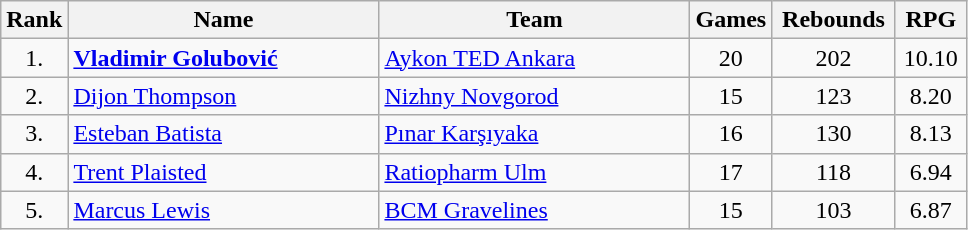<table class="wikitable" style="text-align: center;">
<tr>
<th>Rank</th>
<th width=200>Name</th>
<th width=200>Team</th>
<th>Games</th>
<th width=75>Rebounds</th>
<th width=40>RPG</th>
</tr>
<tr>
<td>1.</td>
<td align="left"> <strong><a href='#'>Vladimir Golubović</a></strong></td>
<td align="left"> <a href='#'>Aykon TED Ankara</a></td>
<td>20</td>
<td>202</td>
<td>10.10</td>
</tr>
<tr>
<td>2.</td>
<td align="left"> <a href='#'>Dijon Thompson</a></td>
<td align="left"> <a href='#'>Nizhny Novgorod</a></td>
<td>15</td>
<td>123</td>
<td>8.20</td>
</tr>
<tr>
<td>3.</td>
<td align="left"> <a href='#'>Esteban Batista</a></td>
<td align="left"> <a href='#'>Pınar Karşıyaka</a></td>
<td>16</td>
<td>130</td>
<td>8.13</td>
</tr>
<tr>
<td>4.</td>
<td align="left"> <a href='#'>Trent Plaisted</a></td>
<td align="left"> <a href='#'>Ratiopharm Ulm</a></td>
<td>17</td>
<td>118</td>
<td>6.94</td>
</tr>
<tr>
<td>5.</td>
<td align="left"> <a href='#'>Marcus Lewis</a></td>
<td align="left"> <a href='#'>BCM Gravelines</a></td>
<td>15</td>
<td>103</td>
<td>6.87</td>
</tr>
</table>
